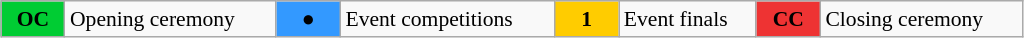<table class="wikitable" style="margin:0.5em auto; font-size:90%;position:relative;width:54%;">
<tr>
<td style="width:2.5em; background:#00cc33; text-align:center"><strong>OC</strong></td>
<td>Opening ceremony</td>
<td style="width:2.5em; background:#3399ff; text-align:center">●</td>
<td>Event competitions</td>
<td style="width:2.5em; background:#ffcc00; text-align:center"><strong>1</strong></td>
<td>Event finals</td>
<td style="width:2.5em; background:#ee3333; text-align:center"><strong>CC</strong></td>
<td>Closing ceremony</td>
</tr>
</table>
